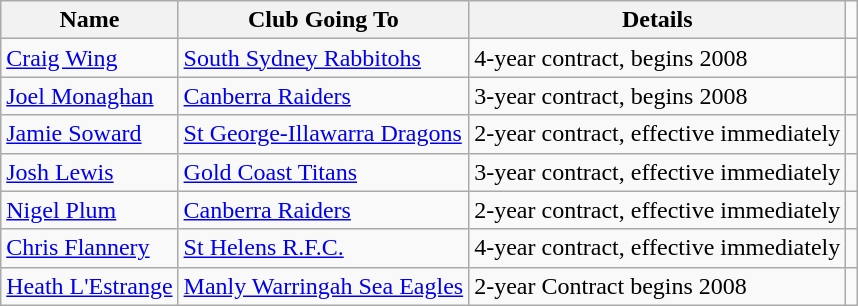<table class="wikitable">
<tr>
<th>Name</th>
<th>Club Going To</th>
<th>Details</th>
</tr>
<tr>
<td><a href='#'>Craig Wing</a></td>
<td><a href='#'>South Sydney Rabbitohs</a></td>
<td>4-year contract, begins 2008</td>
<td></td>
</tr>
<tr>
<td><a href='#'>Joel Monaghan</a></td>
<td><a href='#'>Canberra Raiders</a></td>
<td>3-year contract, begins 2008</td>
<td></td>
</tr>
<tr>
<td><a href='#'>Jamie Soward</a></td>
<td><a href='#'>St George-Illawarra Dragons</a></td>
<td>2-year contract, effective immediately</td>
<td></td>
</tr>
<tr>
<td><a href='#'>Josh Lewis</a></td>
<td><a href='#'>Gold Coast Titans</a></td>
<td>3-year contract, effective immediately</td>
<td></td>
</tr>
<tr>
<td><a href='#'>Nigel Plum</a></td>
<td><a href='#'>Canberra Raiders</a></td>
<td>2-year contract, effective immediately</td>
<td></td>
</tr>
<tr>
<td><a href='#'>Chris Flannery</a></td>
<td><a href='#'>St Helens R.F.C.</a></td>
<td>4-year contract, effective immediately</td>
<td></td>
</tr>
<tr>
<td><a href='#'>Heath L'Estrange</a></td>
<td><a href='#'>Manly Warringah Sea Eagles</a></td>
<td>2-year Contract begins 2008</td>
<td></td>
</tr>
</table>
